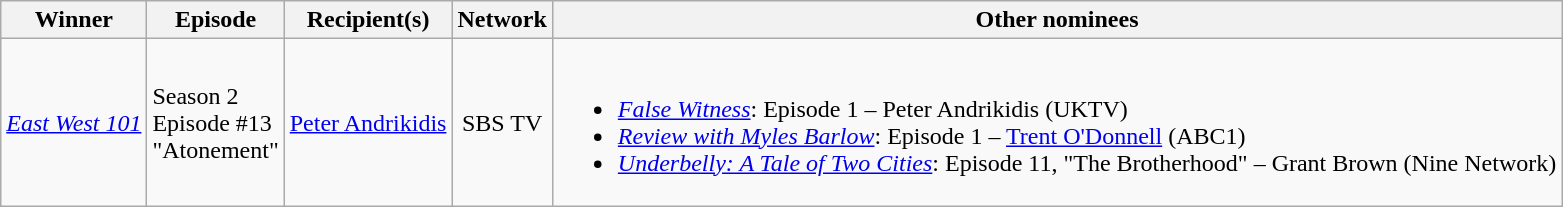<table class="wikitable">
<tr>
<th>Winner</th>
<th>Episode</th>
<th>Recipient(s)</th>
<th>Network</th>
<th>Other nominees</th>
</tr>
<tr>
<td><em><a href='#'>East West 101</a></em></td>
<td>Season 2<br>Episode #13<br>"Atonement"</td>
<td><a href='#'>Peter Andrikidis</a></td>
<td align="center">SBS TV</td>
<td><br><ul><li><em><a href='#'>False Witness</a></em>: Episode 1 – Peter Andrikidis (UKTV)</li><li><em><a href='#'>Review with Myles Barlow</a></em>: Episode 1 – <a href='#'>Trent O'Donnell</a> (ABC1)</li><li><em><a href='#'>Underbelly: A Tale of Two Cities</a></em>: Episode 11, "The Brotherhood" – Grant Brown (Nine Network)</li></ul></td>
</tr>
</table>
